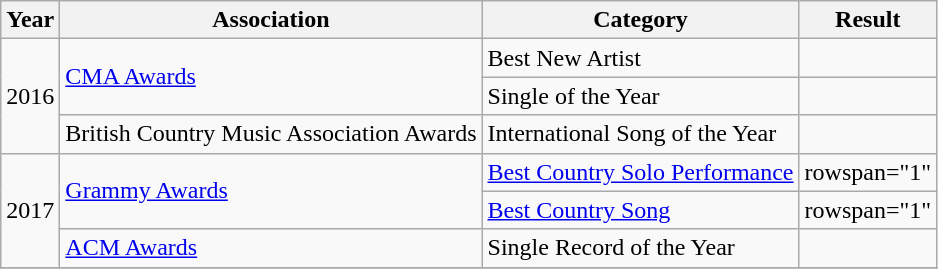<table class="wikitable plainrowheaders">
<tr>
<th>Year</th>
<th>Association</th>
<th>Category</th>
<th>Result</th>
</tr>
<tr>
<td rowspan="3">2016</td>
<td rowspan="2"><a href='#'>CMA Awards</a></td>
<td>Best New Artist</td>
<td></td>
</tr>
<tr>
<td>Single of the Year</td>
<td></td>
</tr>
<tr>
<td rowspan="1">British Country Music Association Awards</td>
<td>International Song of the Year</td>
<td></td>
</tr>
<tr>
<td rowspan="3">2017</td>
<td rowspan="2"><a href='#'>Grammy Awards</a></td>
<td><a href='#'>Best Country Solo Performance</a></td>
<td>rowspan="1" </td>
</tr>
<tr>
<td><a href='#'>Best Country Song</a></td>
<td>rowspan="1" </td>
</tr>
<tr>
<td><a href='#'>ACM Awards</a></td>
<td>Single Record of the Year</td>
<td></td>
</tr>
<tr>
</tr>
</table>
